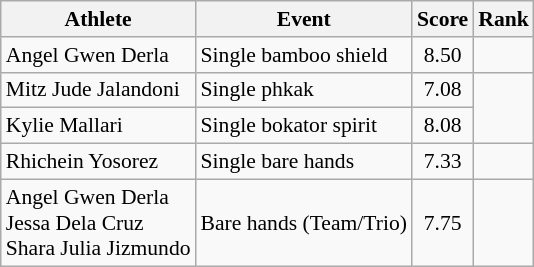<table class="wikitable" style="font-size:90%">
<tr>
<th>Athlete</th>
<th>Event</th>
<th>Score</th>
<th>Rank</th>
</tr>
<tr align=center>
<td align=left>Angel Gwen Derla</td>
<td align=left>Single bamboo shield</td>
<td>8.50</td>
<td></td>
</tr>
<tr align=center>
<td align=left>Mitz Jude Jalandoni</td>
<td align=left>Single phkak</td>
<td>7.08</td>
<td rowspan=2></td>
</tr>
<tr align=center>
<td align=left>Kylie Mallari</td>
<td align=left>Single bokator spirit</td>
<td>8.08</td>
</tr>
<tr align=center>
<td align=left>Rhichein Yosorez</td>
<td align=left>Single bare hands</td>
<td>7.33</td>
<td></td>
</tr>
<tr align=center>
<td align=left>Angel Gwen Derla<br>Jessa Dela Cruz<br>Shara Julia Jizmundo</td>
<td align=left>Bare hands (Team/Trio)</td>
<td>7.75</td>
<td></td>
</tr>
</table>
